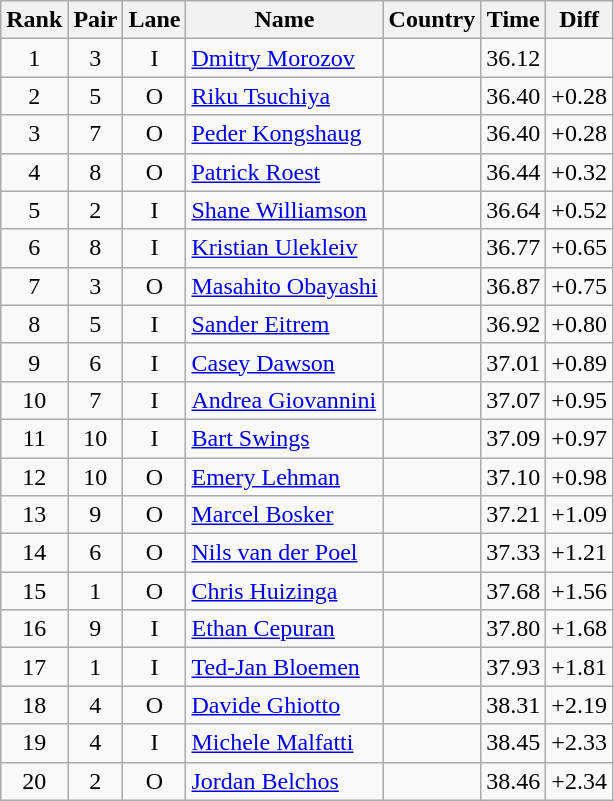<table class="wikitable sortable" style="text-align:center">
<tr>
<th>Rank</th>
<th>Pair</th>
<th>Lane</th>
<th>Name</th>
<th>Country</th>
<th>Time</th>
<th>Diff</th>
</tr>
<tr>
<td>1</td>
<td>3</td>
<td>I</td>
<td align=left><a href='#'>Dmitry Morozov</a></td>
<td align=left></td>
<td>36.12</td>
<td></td>
</tr>
<tr>
<td>2</td>
<td>5</td>
<td>O</td>
<td align=left><a href='#'>Riku Tsuchiya</a></td>
<td align=left></td>
<td>36.40</td>
<td>+0.28</td>
</tr>
<tr>
<td>3</td>
<td>7</td>
<td>O</td>
<td align=left><a href='#'>Peder Kongshaug</a></td>
<td align=left></td>
<td>36.40</td>
<td>+0.28</td>
</tr>
<tr>
<td>4</td>
<td>8</td>
<td>O</td>
<td align=left><a href='#'>Patrick Roest</a></td>
<td align=left></td>
<td>36.44</td>
<td>+0.32</td>
</tr>
<tr>
<td>5</td>
<td>2</td>
<td>I</td>
<td align=left><a href='#'>Shane Williamson</a></td>
<td align=left></td>
<td>36.64</td>
<td>+0.52</td>
</tr>
<tr>
<td>6</td>
<td>8</td>
<td>I</td>
<td align=left><a href='#'>Kristian Ulekleiv</a></td>
<td align=left></td>
<td>36.77</td>
<td>+0.65</td>
</tr>
<tr>
<td>7</td>
<td>3</td>
<td>O</td>
<td align=left><a href='#'>Masahito Obayashi</a></td>
<td align=left></td>
<td>36.87</td>
<td>+0.75</td>
</tr>
<tr>
<td>8</td>
<td>5</td>
<td>I</td>
<td align=left><a href='#'>Sander Eitrem</a></td>
<td align=left></td>
<td>36.92</td>
<td>+0.80</td>
</tr>
<tr>
<td>9</td>
<td>6</td>
<td>I</td>
<td align=left><a href='#'>Casey Dawson</a></td>
<td align=left></td>
<td>37.01</td>
<td>+0.89</td>
</tr>
<tr>
<td>10</td>
<td>7</td>
<td>I</td>
<td align=left><a href='#'>Andrea Giovannini</a></td>
<td align=left></td>
<td>37.07</td>
<td>+0.95</td>
</tr>
<tr>
<td>11</td>
<td>10</td>
<td>I</td>
<td align=left><a href='#'>Bart Swings</a></td>
<td align=left></td>
<td>37.09</td>
<td>+0.97</td>
</tr>
<tr>
<td>12</td>
<td>10</td>
<td>O</td>
<td align=left><a href='#'>Emery Lehman</a></td>
<td align=left></td>
<td>37.10</td>
<td>+0.98</td>
</tr>
<tr>
<td>13</td>
<td>9</td>
<td>O</td>
<td align=left><a href='#'>Marcel Bosker</a></td>
<td align=left></td>
<td>37.21</td>
<td>+1.09</td>
</tr>
<tr>
<td>14</td>
<td>6</td>
<td>O</td>
<td align=left><a href='#'>Nils van der Poel</a></td>
<td align=left></td>
<td>37.33</td>
<td>+1.21</td>
</tr>
<tr>
<td>15</td>
<td>1</td>
<td>O</td>
<td align=left><a href='#'>Chris Huizinga</a></td>
<td align=left></td>
<td>37.68</td>
<td>+1.56</td>
</tr>
<tr>
<td>16</td>
<td>9</td>
<td>I</td>
<td align=left><a href='#'>Ethan Cepuran</a></td>
<td align=left></td>
<td>37.80</td>
<td>+1.68</td>
</tr>
<tr>
<td>17</td>
<td>1</td>
<td>I</td>
<td align=left><a href='#'>Ted-Jan Bloemen</a></td>
<td align=left></td>
<td>37.93</td>
<td>+1.81</td>
</tr>
<tr>
<td>18</td>
<td>4</td>
<td>O</td>
<td align=left><a href='#'>Davide Ghiotto</a></td>
<td align=left></td>
<td>38.31</td>
<td>+2.19</td>
</tr>
<tr>
<td>19</td>
<td>4</td>
<td>I</td>
<td align=left><a href='#'>Michele Malfatti</a></td>
<td align=left></td>
<td>38.45</td>
<td>+2.33</td>
</tr>
<tr>
<td>20</td>
<td>2</td>
<td>O</td>
<td align=left><a href='#'>Jordan Belchos</a></td>
<td align=left></td>
<td>38.46</td>
<td>+2.34</td>
</tr>
</table>
